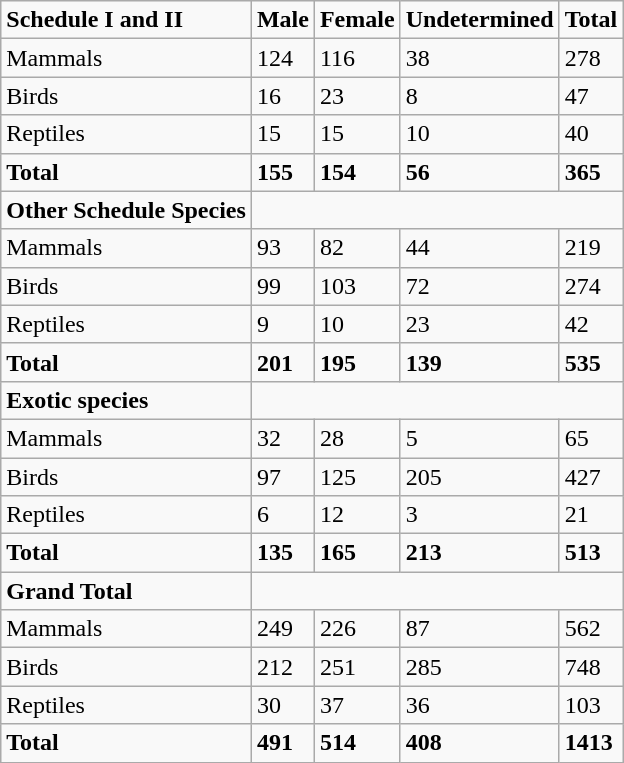<table class="wikitable">
<tr>
<td><strong>Schedule  I and II</strong></td>
<td><strong>Male</strong></td>
<td><strong>Female</strong></td>
<td><strong>Undetermined</strong></td>
<td><strong>Total</strong></td>
</tr>
<tr>
<td>Mammals</td>
<td>124</td>
<td>116</td>
<td>38</td>
<td>278</td>
</tr>
<tr>
<td>Birds</td>
<td>16</td>
<td>23</td>
<td>8</td>
<td>47</td>
</tr>
<tr>
<td>Reptiles</td>
<td>15</td>
<td>15</td>
<td>10</td>
<td>40</td>
</tr>
<tr>
<td><strong>Total</strong></td>
<td><strong>155</strong></td>
<td><strong>154</strong></td>
<td><strong>56</strong></td>
<td><strong>365</strong></td>
</tr>
<tr>
<td><strong>Other  Schedule Species</strong></td>
<td colspan="4"></td>
</tr>
<tr>
<td>Mammals</td>
<td>93</td>
<td>82</td>
<td>44</td>
<td>219</td>
</tr>
<tr>
<td>Birds</td>
<td>99</td>
<td>103</td>
<td>72</td>
<td>274</td>
</tr>
<tr>
<td>Reptiles</td>
<td>9</td>
<td>10</td>
<td>23</td>
<td>42</td>
</tr>
<tr>
<td><strong>Total</strong></td>
<td><strong>201</strong></td>
<td><strong>195</strong></td>
<td><strong>139</strong></td>
<td><strong>535</strong></td>
</tr>
<tr>
<td><strong>Exotic species</strong></td>
<td colspan="4"></td>
</tr>
<tr>
<td>Mammals</td>
<td>32</td>
<td>28</td>
<td>5</td>
<td>65</td>
</tr>
<tr>
<td>Birds</td>
<td>97</td>
<td>125</td>
<td>205</td>
<td>427</td>
</tr>
<tr>
<td>Reptiles</td>
<td>6</td>
<td>12</td>
<td>3</td>
<td>21</td>
</tr>
<tr>
<td><strong>Total</strong></td>
<td><strong>135</strong></td>
<td><strong>165</strong></td>
<td><strong>213</strong></td>
<td><strong>513</strong></td>
</tr>
<tr>
<td><strong>Grand Total</strong></td>
<td colspan="4"></td>
</tr>
<tr>
<td>Mammals</td>
<td>249</td>
<td>226</td>
<td>87</td>
<td>562</td>
</tr>
<tr>
<td>Birds</td>
<td>212</td>
<td>251</td>
<td>285</td>
<td>748</td>
</tr>
<tr>
<td>Reptiles</td>
<td>30</td>
<td>37</td>
<td>36</td>
<td>103</td>
</tr>
<tr>
<td><strong>Total</strong></td>
<td><strong>491</strong></td>
<td><strong>514</strong></td>
<td><strong>408</strong></td>
<td><strong>1413</strong></td>
</tr>
</table>
